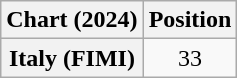<table class="wikitable plainrowheaders" style="text-align:center">
<tr>
<th scope="col">Chart (2024)</th>
<th scope="col">Position</th>
</tr>
<tr>
<th scope="row">Italy (FIMI)</th>
<td>33</td>
</tr>
</table>
